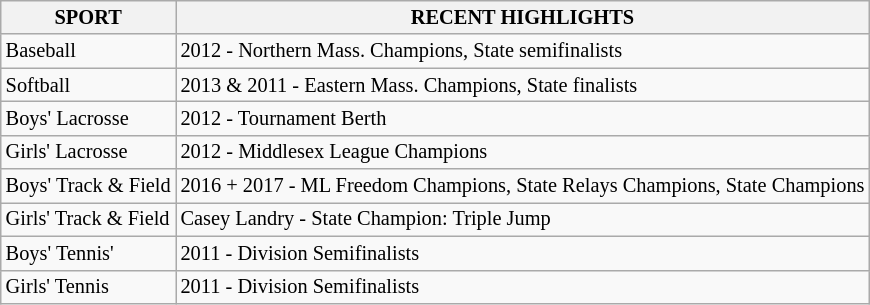<table class="wikitable" style="font-size:85%;">
<tr>
<th>SPORT</th>
<th>RECENT HIGHLIGHTS</th>
</tr>
<tr>
<td>Baseball</td>
<td>2012 - Northern Mass. Champions, State semifinalists</td>
</tr>
<tr>
<td>Softball</td>
<td>2013 & 2011 - Eastern Mass. Champions, State finalists</td>
</tr>
<tr>
<td>Boys' Lacrosse</td>
<td>2012 - Tournament Berth</td>
</tr>
<tr>
<td>Girls' Lacrosse</td>
<td>2012 - Middlesex League Champions</td>
</tr>
<tr>
<td>Boys' Track & Field</td>
<td>2016 + 2017 - ML Freedom Champions, State Relays Champions, State Champions</td>
</tr>
<tr>
<td>Girls' Track & Field</td>
<td>Casey Landry - State Champion: Triple Jump</td>
</tr>
<tr>
<td>Boys' Tennis'</td>
<td>2011 - Division Semifinalists</td>
</tr>
<tr>
<td>Girls' Tennis</td>
<td>2011 - Division Semifinalists</td>
</tr>
</table>
